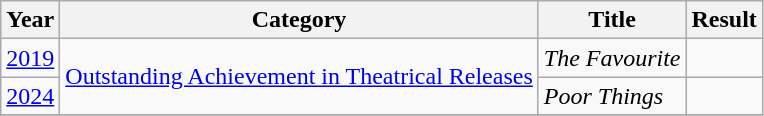<table class="wikitable">
<tr>
<th>Year</th>
<th>Category</th>
<th>Title</th>
<th>Result</th>
</tr>
<tr>
<td><a href='#'>2019</a></td>
<td rowspan="2"><a href='#'>Outstanding Achievement in Theatrical Releases</a></td>
<td><em>The Favourite</em></td>
<td></td>
</tr>
<tr>
<td><a href='#'>2024</a></td>
<td><em>Poor Things</em></td>
<td></td>
</tr>
<tr>
</tr>
</table>
